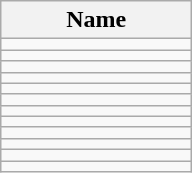<table class="wikitable sortable">
<tr>
<th style="width:120px">Name</th>
</tr>
<tr>
<td align="left"></td>
</tr>
<tr>
<td align="left"></td>
</tr>
<tr>
<td align="left"></td>
</tr>
<tr>
<td align="left"></td>
</tr>
<tr>
<td align="left"></td>
</tr>
<tr>
<td align="left"></td>
</tr>
<tr>
<td align="left"></td>
</tr>
<tr>
<td align="left"></td>
</tr>
<tr>
<td align="left"></td>
</tr>
<tr>
<td align="left"></td>
</tr>
<tr>
<td align="left"></td>
</tr>
<tr>
<td align="left"></td>
</tr>
</table>
